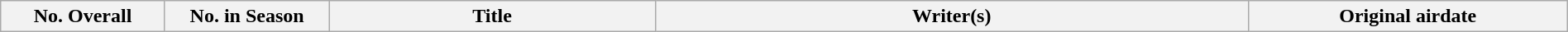<table class="wikitable plainrowheaders" style="width:100%; margin:auto;">
<tr>
<th width="125">No. Overall</th>
<th width="125">No. in Season</th>
<th>Title</th>
<th>Writer(s)</th>
<th width="250">Original airdate<br>




























</th>
</tr>
</table>
